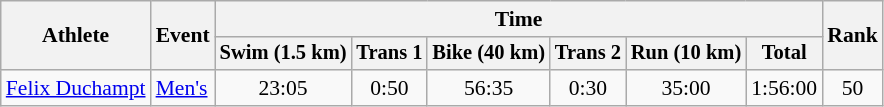<table class="wikitable" style="font-size:90%">
<tr>
<th rowspan=2>Athlete</th>
<th rowspan=2>Event</th>
<th colspan=6>Time</th>
<th rowspan=2>Rank</th>
</tr>
<tr style="font-size:95%">
<th>Swim (1.5 km)</th>
<th>Trans 1</th>
<th>Bike (40 km)</th>
<th>Trans 2</th>
<th>Run (10 km)</th>
<th>Total</th>
</tr>
<tr align=center>
<td align=left><a href='#'>Felix Duchampt</a></td>
<td align=left><a href='#'>Men's</a></td>
<td>23:05</td>
<td>0:50</td>
<td>56:35</td>
<td>0:30</td>
<td>35:00</td>
<td>1:56:00</td>
<td>50</td>
</tr>
</table>
